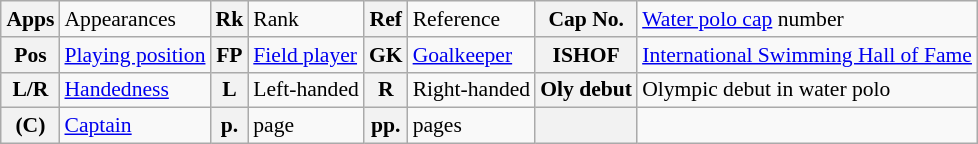<table class="wikitable" style="text-align: left; font-size: 90%; margin-left: 1em;">
<tr>
<th>Apps</th>
<td>Appearances</td>
<th>Rk</th>
<td>Rank</td>
<th>Ref</th>
<td>Reference</td>
<th>Cap No.</th>
<td><a href='#'>Water polo cap</a> number</td>
</tr>
<tr>
<th>Pos</th>
<td><a href='#'>Playing position</a></td>
<th>FP</th>
<td><a href='#'>Field player</a></td>
<th>GK</th>
<td><a href='#'>Goalkeeper</a></td>
<th>ISHOF</th>
<td><a href='#'>International Swimming Hall of Fame</a></td>
</tr>
<tr>
<th>L/R</th>
<td><a href='#'>Handedness</a></td>
<th>L</th>
<td>Left-handed</td>
<th>R</th>
<td>Right-handed</td>
<th>Oly debut</th>
<td>Olympic debut in water polo</td>
</tr>
<tr>
<th>(C)</th>
<td><a href='#'>Captain</a></td>
<th>p.</th>
<td>page</td>
<th>pp.</th>
<td>pages</td>
<th></th>
<td></td>
</tr>
</table>
